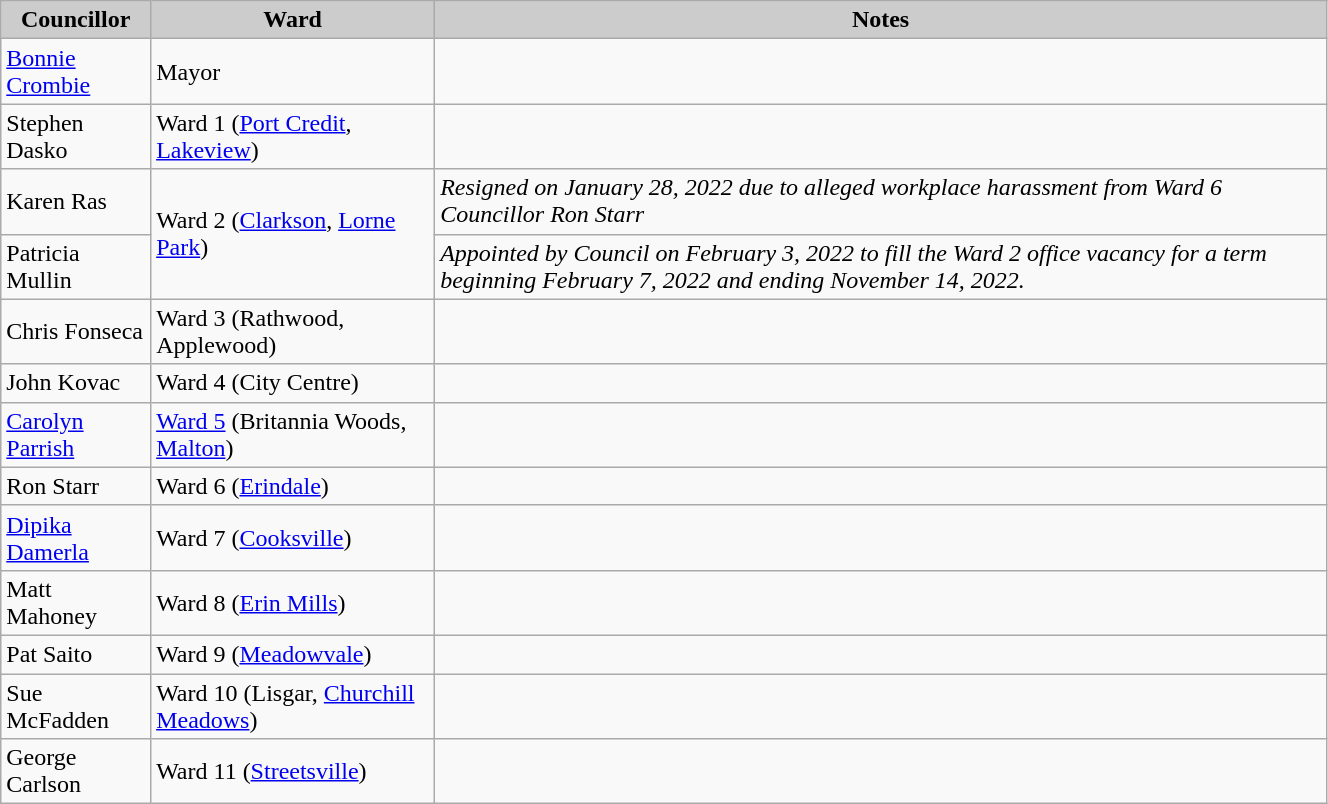<table class="wikitable" width=70%>
<tr>
<th style="background:#cccccc;"><strong>Councillor</strong></th>
<th style="background:#cccccc;"><strong>Ward</strong></th>
<th style="background:#cccccc;"><strong>Notes</strong></th>
</tr>
<tr>
<td><a href='#'>Bonnie Crombie</a></td>
<td>Mayor</td>
<td></td>
</tr>
<tr>
<td>Stephen Dasko</td>
<td>Ward 1 (<a href='#'>Port Credit</a>, <a href='#'>Lakeview</a>)</td>
<td></td>
</tr>
<tr>
<td>Karen Ras</td>
<td rowspan="2">Ward 2 (<a href='#'>Clarkson</a>, <a href='#'>Lorne Park</a>)</td>
<td><em>Resigned on January 28, 2022 due to alleged workplace harassment from Ward 6 Councillor Ron Starr</em></td>
</tr>
<tr>
<td>Patricia Mullin</td>
<td><em>Appointed by Council on February 3, 2022 to fill the Ward 2 office vacancy for a term beginning February 7, 2022 and ending November 14, 2022.</em></td>
</tr>
<tr>
<td>Chris Fonseca</td>
<td>Ward 3 (Rathwood, Applewood)</td>
<td></td>
</tr>
<tr>
<td>John Kovac</td>
<td>Ward 4 (City Centre)</td>
<td></td>
</tr>
<tr>
<td><a href='#'>Carolyn Parrish</a></td>
<td><a href='#'>Ward 5</a> (Britannia Woods, <a href='#'>Malton</a>)</td>
<td></td>
</tr>
<tr>
<td>Ron Starr</td>
<td>Ward 6 (<a href='#'>Erindale</a>)</td>
<td></td>
</tr>
<tr>
<td><a href='#'>Dipika Damerla</a></td>
<td>Ward 7 (<a href='#'>Cooksville</a>)</td>
<td></td>
</tr>
<tr>
<td>Matt Mahoney</td>
<td>Ward 8 (<a href='#'>Erin Mills</a>)</td>
<td></td>
</tr>
<tr>
<td>Pat Saito</td>
<td>Ward 9 (<a href='#'>Meadowvale</a>)</td>
<td></td>
</tr>
<tr>
<td>Sue McFadden</td>
<td>Ward 10 (Lisgar, <a href='#'>Churchill Meadows</a>)</td>
<td></td>
</tr>
<tr>
<td>George Carlson</td>
<td>Ward 11 (<a href='#'>Streetsville</a>)</td>
<td></td>
</tr>
</table>
